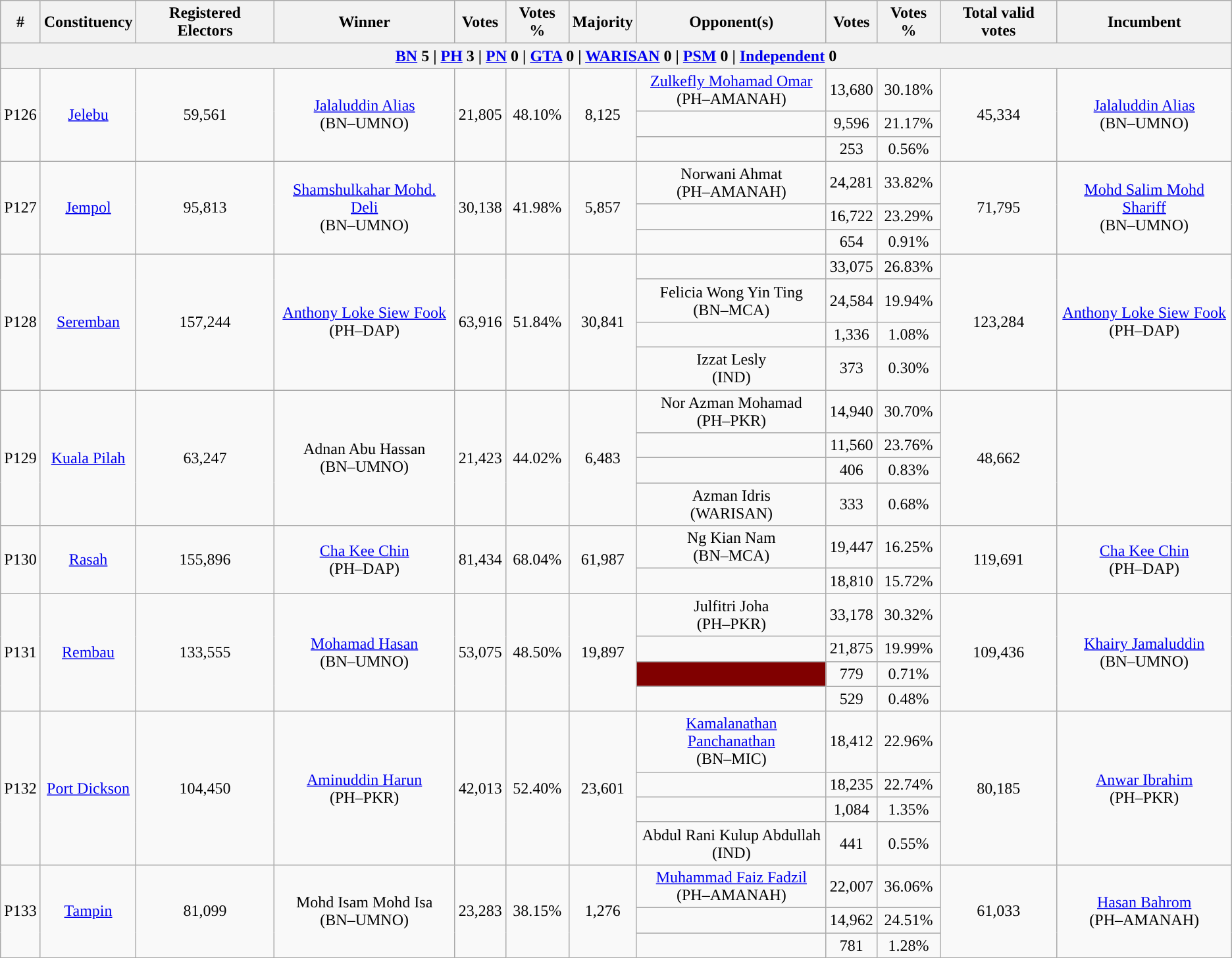<table class="wikitable sortable" style">
<tr>
<th>#</th>
<th>Constituency</th>
<th>Registered Electors</th>
<th>Winner</th>
<th>Votes</th>
<th>Votes %</th>
<th>Majority</th>
<th>Opponent(s)</th>
<th>Votes</th>
<th>Votes %</th>
<th>Total valid votes</th>
<th>Incumbent</th>
</tr>
<tr>
<th colspan="13"><a href='#'>BN</a> <strong>5</strong>  | <a href='#'>PH</a> <strong>3</strong> | <a href='#'>PN</a> <strong>0</strong> | <a href='#'>GTA</a> <strong>0</strong>  | <a href='#'>WARISAN</a> <strong>0</strong> |  <a href='#'>PSM</a> <strong>0</strong>  | <a href='#'>Independent</a> <strong>0</strong></th>
</tr>
<tr align="center">
<td rowspan=3>P126</td>
<td rowspan=3><a href='#'>Jelebu</a></td>
<td rowspan=3>59,561</td>
<td rowspan=3><a href='#'>Jalaluddin Alias</a><br>(BN–UMNO)</td>
<td rowspan=3>21,805</td>
<td rowspan=3>48.10%</td>
<td rowspan=3>8,125</td>
<td><a href='#'>Zulkefly Mohamad Omar</a><br>(PH–AMANAH)</td>
<td>13,680</td>
<td>30.18%</td>
<td rowspan=3>45,334</td>
<td rowspan=3><a href='#'>Jalaluddin Alias</a><br>(BN–UMNO)</td>
</tr>
<tr align="center">
<td></td>
<td>9,596</td>
<td>21.17%</td>
</tr>
<tr align="center">
<td></td>
<td>253</td>
<td>0.56%</td>
</tr>
<tr align="center">
<td rowspan=3>P127</td>
<td rowspan=3><a href='#'>Jempol</a></td>
<td rowspan=3>95,813</td>
<td rowspan=3><a href='#'>Shamshulkahar Mohd. Deli</a><br>(BN–UMNO)</td>
<td rowspan=3>30,138</td>
<td rowspan=3>41.98%</td>
<td rowspan=3>5,857</td>
<td>Norwani Ahmat<br>(PH–AMANAH)</td>
<td>24,281</td>
<td>33.82%</td>
<td rowspan=3>71,795</td>
<td rowspan=3><a href='#'>Mohd Salim Mohd Shariff</a><br>(BN–UMNO)</td>
</tr>
<tr align="center">
<td></td>
<td>16,722</td>
<td>23.29%</td>
</tr>
<tr align="center">
<td></td>
<td>654</td>
<td>0.91%</td>
</tr>
<tr align="center">
<td rowspan=4>P128</td>
<td rowspan=4><a href='#'>Seremban</a></td>
<td rowspan=4>157,244</td>
<td rowspan=4><a href='#'>Anthony Loke Siew Fook</a><br>(PH–DAP)</td>
<td rowspan=4>63,916</td>
<td rowspan=4>51.84%</td>
<td rowspan=4>30,841</td>
<td></td>
<td>33,075</td>
<td>26.83%</td>
<td rowspan=4>123,284</td>
<td rowspan=4><a href='#'>Anthony Loke Siew Fook</a><br>(PH–DAP)</td>
</tr>
<tr align="center">
<td>Felicia Wong Yin Ting<br>(BN–MCA)</td>
<td>24,584</td>
<td>19.94%</td>
</tr>
<tr align="center">
<td></td>
<td>1,336</td>
<td>1.08%</td>
</tr>
<tr align="center">
<td>Izzat Lesly<br>(IND)</td>
<td>373</td>
<td>0.30%</td>
</tr>
<tr align="center">
<td rowspan=4>P129</td>
<td rowspan=4><a href='#'>Kuala Pilah</a></td>
<td rowspan=4>63,247</td>
<td rowspan=4>Adnan Abu Hassan <br>(BN–UMNO)</td>
<td rowspan=4>21,423</td>
<td rowspan=4>44.02%</td>
<td rowspan=4>6,483</td>
<td>Nor Azman Mohamad<br>(PH–PKR)</td>
<td>14,940</td>
<td>30.70%</td>
<td rowspan=4>48,662</td>
<td rowspan=4><br></td>
</tr>
<tr align="center">
<td><br></td>
<td>11,560</td>
<td>23.76%</td>
</tr>
<tr align="center">
<td></td>
<td>406</td>
<td>0.83%</td>
</tr>
<tr align="center">
<td>Azman Idris<br>(WARISAN)</td>
<td>333</td>
<td>0.68%</td>
</tr>
<tr align="center">
<td rowspan=2>P130</td>
<td rowspan=2><a href='#'>Rasah</a></td>
<td rowspan=2>155,896</td>
<td rowspan=2><a href='#'>Cha Kee Chin</a><br>(PH–DAP)</td>
<td rowspan=2>81,434</td>
<td rowspan=2>68.04%</td>
<td rowspan=2>61,987</td>
<td>Ng Kian Nam<br>(BN–MCA)</td>
<td>19,447</td>
<td>16.25%</td>
<td rowspan=2>119,691</td>
<td rowspan=2><a href='#'>Cha Kee Chin</a><br>(PH–DAP)</td>
</tr>
<tr align="center">
<td></td>
<td>18,810</td>
<td>15.72%</td>
</tr>
<tr align="center">
<td rowspan=4>P131</td>
<td rowspan=4><a href='#'>Rembau</a></td>
<td rowspan=4>133,555</td>
<td rowspan=4><a href='#'>Mohamad Hasan</a><br>(BN–UMNO)</td>
<td rowspan=4>53,075</td>
<td rowspan=4>48.50%</td>
<td rowspan=4>19,897</td>
<td>Julfitri Joha<br>(PH–PKR)</td>
<td>33,178</td>
<td>30.32%</td>
<td rowspan=4>109,436</td>
<td rowspan=4><a href='#'>Khairy Jamaluddin</a><br>(BN–UMNO)</td>
</tr>
<tr align="center">
<td></td>
<td>21,875</td>
<td>19.99%</td>
</tr>
<tr align="center">
<td bgcolor="maroon"></td>
<td>779</td>
<td>0.71%</td>
</tr>
<tr align="center">
<td></td>
<td>529</td>
<td>0.48%</td>
</tr>
<tr align="center">
<td rowspan=4>P132</td>
<td rowspan=4><a href='#'>Port Dickson</a></td>
<td rowspan=4>104,450</td>
<td rowspan=4><a href='#'>Aminuddin Harun</a><br>(PH–PKR)</td>
<td rowspan=4>42,013</td>
<td rowspan=4>52.40%</td>
<td rowspan=4>23,601</td>
<td><a href='#'>Kamalanathan Panchanathan</a><br>(BN–MIC)</td>
<td>18,412</td>
<td>22.96%</td>
<td rowspan=4>80,185</td>
<td rowspan=4><a href='#'>Anwar Ibrahim</a><br>(PH–PKR)</td>
</tr>
<tr align="center">
<td></td>
<td>18,235</td>
<td>22.74%</td>
</tr>
<tr align="center">
<td></td>
<td>1,084</td>
<td>1.35%</td>
</tr>
<tr align="center">
<td>Abdul Rani Kulup Abdullah<br>(IND)</td>
<td>441</td>
<td>0.55%</td>
</tr>
<tr align="center">
<td rowspan=3>P133</td>
<td rowspan=3><a href='#'>Tampin</a></td>
<td rowspan=3>81,099</td>
<td rowspan=3>Mohd Isam Mohd Isa<br>(BN–UMNO)</td>
<td rowspan=3>23,283</td>
<td rowspan=3>38.15%</td>
<td rowspan=3>1,276</td>
<td><a href='#'>Muhammad Faiz Fadzil</a><br>(PH–AMANAH)</td>
<td>22,007</td>
<td>36.06%</td>
<td rowspan=3>61,033</td>
<td rowspan=3><a href='#'>Hasan Bahrom</a><br>(PH–AMANAH)</td>
</tr>
<tr align="center">
<td></td>
<td>14,962</td>
<td>24.51%</td>
</tr>
<tr align="center">
<td></td>
<td>781</td>
<td>1.28%</td>
</tr>
</table>
